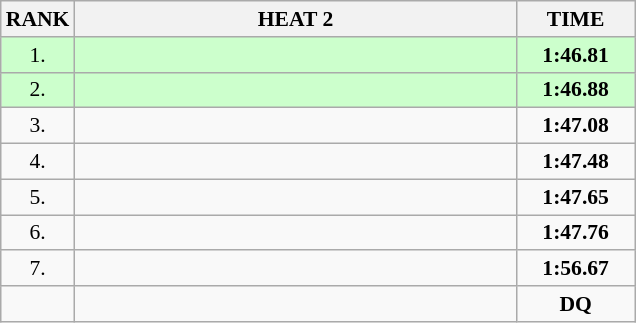<table class="wikitable" style="border-collapse: collapse; font-size: 90%;">
<tr>
<th>RANK</th>
<th style="width: 20em">HEAT 2</th>
<th style="width: 5em">TIME</th>
</tr>
<tr style="background:#ccffcc;">
<td align="center">1.</td>
<td></td>
<td align="center"><strong>1:46.81</strong></td>
</tr>
<tr style="background:#ccffcc;">
<td align="center">2.</td>
<td></td>
<td align="center"><strong>1:46.88</strong></td>
</tr>
<tr>
<td align="center">3.</td>
<td></td>
<td align="center"><strong>1:47.08</strong></td>
</tr>
<tr>
<td align="center">4.</td>
<td></td>
<td align="center"><strong>1:47.48</strong></td>
</tr>
<tr>
<td align="center">5.</td>
<td></td>
<td align="center"><strong>1:47.65</strong></td>
</tr>
<tr>
<td align="center">6.</td>
<td></td>
<td align="center"><strong>1:47.76</strong></td>
</tr>
<tr>
<td align="center">7.</td>
<td></td>
<td align="center"><strong>1:56.67</strong></td>
</tr>
<tr>
<td align="center"></td>
<td></td>
<td align="center"><strong>DQ</strong></td>
</tr>
</table>
